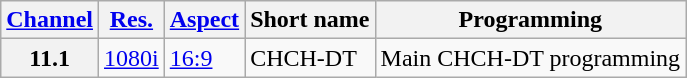<table class="wikitable">
<tr>
<th scope = "col"><a href='#'>Channel</a></th>
<th scope = "col"><a href='#'>Res.</a></th>
<th scope = "col"><a href='#'>Aspect</a></th>
<th scope = "col">Short name</th>
<th scope = "col">Programming</th>
</tr>
<tr>
<th scope = "row">11.1</th>
<td><a href='#'>1080i</a></td>
<td><a href='#'>16:9</a></td>
<td>CHCH-DT</td>
<td>Main CHCH-DT programming</td>
</tr>
</table>
